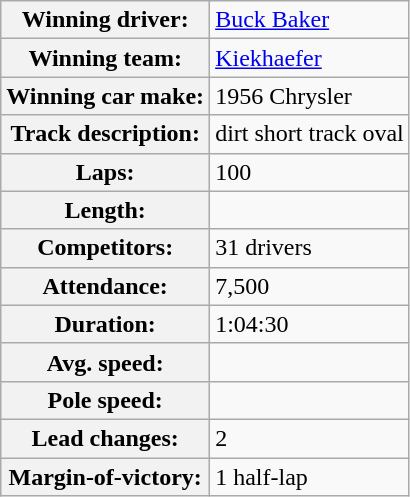<table class="wikitable" style=text-align:left>
<tr>
<th>Winning driver:</th>
<td><a href='#'>Buck Baker</a></td>
</tr>
<tr>
<th>Winning team:</th>
<td><a href='#'>Kiekhaefer</a></td>
</tr>
<tr>
<th>Winning car make:</th>
<td>1956 Chrysler</td>
</tr>
<tr>
<th>Track description:</th>
<td> dirt short track oval</td>
</tr>
<tr>
<th>Laps:</th>
<td>100</td>
</tr>
<tr>
<th>Length:</th>
<td></td>
</tr>
<tr>
<th>Competitors:</th>
<td>31 drivers</td>
</tr>
<tr>
<th>Attendance:</th>
<td>7,500</td>
</tr>
<tr>
<th>Duration:</th>
<td>1:04:30</td>
</tr>
<tr>
<th>Avg. speed:</th>
<td></td>
</tr>
<tr>
<th>Pole speed:</th>
<td></td>
</tr>
<tr>
<th>Lead changes:</th>
<td>2</td>
</tr>
<tr>
<th>Margin-of-victory:</th>
<td>1 half-lap</td>
</tr>
</table>
